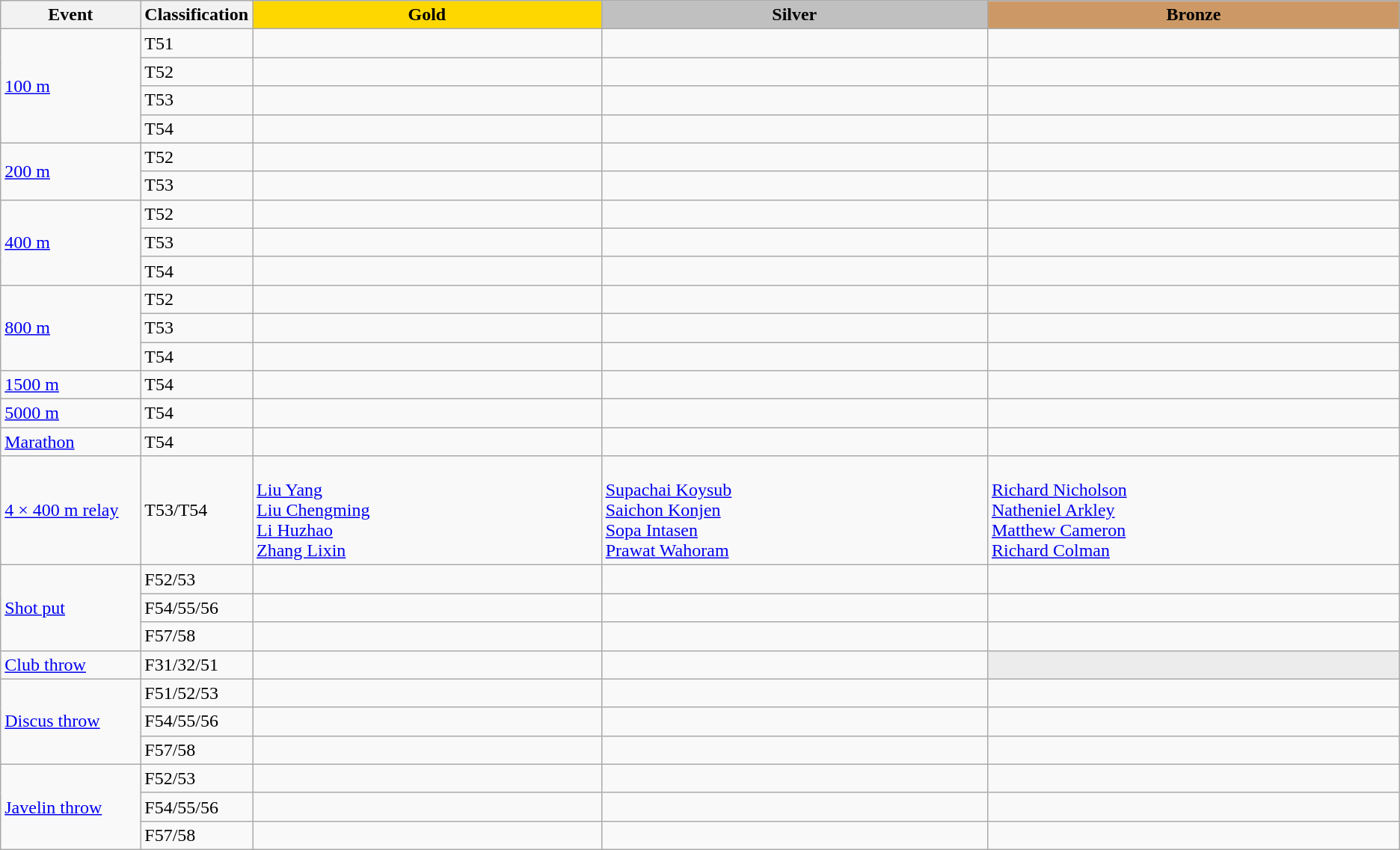<table class=wikitable style="font-size:100%">
<tr>
<th rowspan="1" width="10%">Event</th>
<th rowspan="1" width="5%">Classification</th>
<th rowspan="1" style="background:gold;">Gold</th>
<th colspan="1" style="background:silver;">Silver</th>
<th colspan="1" style="background:#CC9966;">Bronze</th>
</tr>
<tr>
<td rowspan="4"><a href='#'>100 m</a></td>
<td>T51<br></td>
<td></td>
<td></td>
<td></td>
</tr>
<tr>
<td>T52<br></td>
<td></td>
<td></td>
<td></td>
</tr>
<tr>
<td>T53<br></td>
<td></td>
<td></td>
<td></td>
</tr>
<tr>
<td>T54<br></td>
<td></td>
<td></td>
<td></td>
</tr>
<tr>
<td rowspan="2"><a href='#'>200 m</a></td>
<td>T52<br></td>
<td></td>
<td></td>
<td></td>
</tr>
<tr>
<td>T53<br></td>
<td></td>
<td></td>
<td></td>
</tr>
<tr>
<td rowspan="3"><a href='#'>400 m</a></td>
<td>T52<br></td>
<td></td>
<td></td>
<td></td>
</tr>
<tr>
<td>T53<br></td>
<td></td>
<td></td>
<td></td>
</tr>
<tr>
<td>T54<br></td>
<td></td>
<td></td>
<td></td>
</tr>
<tr>
<td rowspan="3"><a href='#'>800 m</a></td>
<td>T52<br></td>
<td></td>
<td></td>
<td></td>
</tr>
<tr>
<td>T53<br></td>
<td></td>
<td></td>
<td></td>
</tr>
<tr>
<td>T54<br></td>
<td></td>
<td></td>
<td></td>
</tr>
<tr>
<td><a href='#'>1500 m</a></td>
<td>T54<br></td>
<td></td>
<td></td>
<td></td>
</tr>
<tr>
<td><a href='#'>5000 m</a></td>
<td>T54<br></td>
<td></td>
<td></td>
<td></td>
</tr>
<tr>
<td><a href='#'>Marathon</a></td>
<td>T54<br></td>
<td></td>
<td></td>
<td></td>
</tr>
<tr>
<td><a href='#'>4 × 400 m relay</a></td>
<td>T53/T54<br></td>
<td><br><a href='#'>Liu Yang</a><br><a href='#'>Liu Chengming</a><br><a href='#'>Li Huzhao</a><br><a href='#'>Zhang Lixin</a></td>
<td><br><a href='#'>Supachai Koysub</a><br><a href='#'>Saichon Konjen</a><br><a href='#'>Sopa Intasen</a><br><a href='#'>Prawat Wahoram</a></td>
<td><br><a href='#'>Richard Nicholson</a><br><a href='#'>Natheniel Arkley</a><br><a href='#'>Matthew Cameron</a><br><a href='#'>Richard Colman</a></td>
</tr>
<tr>
<td rowspan="3"><a href='#'>Shot put</a></td>
<td>F52/53<br></td>
<td></td>
<td></td>
<td></td>
</tr>
<tr>
<td>F54/55/56<br></td>
<td></td>
<td></td>
<td></td>
</tr>
<tr>
<td>F57/58<br></td>
<td></td>
<td></td>
<td></td>
</tr>
<tr>
<td><a href='#'>Club throw</a></td>
<td>F31/32/51<br></td>
<td></td>
<td></td>
<td style="background:#ececec;"></td>
</tr>
<tr>
<td rowspan="3"><a href='#'>Discus throw</a></td>
<td>F51/52/53<br></td>
<td></td>
<td></td>
<td></td>
</tr>
<tr>
<td>F54/55/56<br></td>
<td></td>
<td></td>
<td></td>
</tr>
<tr>
<td>F57/58<br></td>
<td></td>
<td></td>
<td></td>
</tr>
<tr>
<td rowspan="3"><a href='#'>Javelin throw</a></td>
<td>F52/53<br></td>
<td></td>
<td></td>
<td></td>
</tr>
<tr>
<td>F54/55/56<br></td>
<td></td>
<td></td>
<td></td>
</tr>
<tr>
<td>F57/58<br></td>
<td></td>
<td></td>
<td></td>
</tr>
</table>
